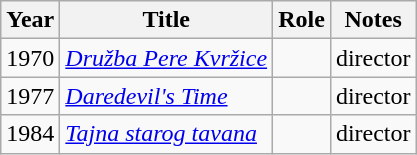<table class="wikitable sortable">
<tr>
<th>Year</th>
<th>Title</th>
<th>Role</th>
<th class="unsortable">Notes</th>
</tr>
<tr>
<td>1970</td>
<td><em><a href='#'>Družba Pere Kvržice</a></em></td>
<td></td>
<td>director</td>
</tr>
<tr>
<td>1977</td>
<td><em><a href='#'>Daredevil's Time</a></em></td>
<td></td>
<td>director</td>
</tr>
<tr>
<td>1984</td>
<td><em><a href='#'>Tajna starog tavana</a></em></td>
<td></td>
<td>director</td>
</tr>
</table>
